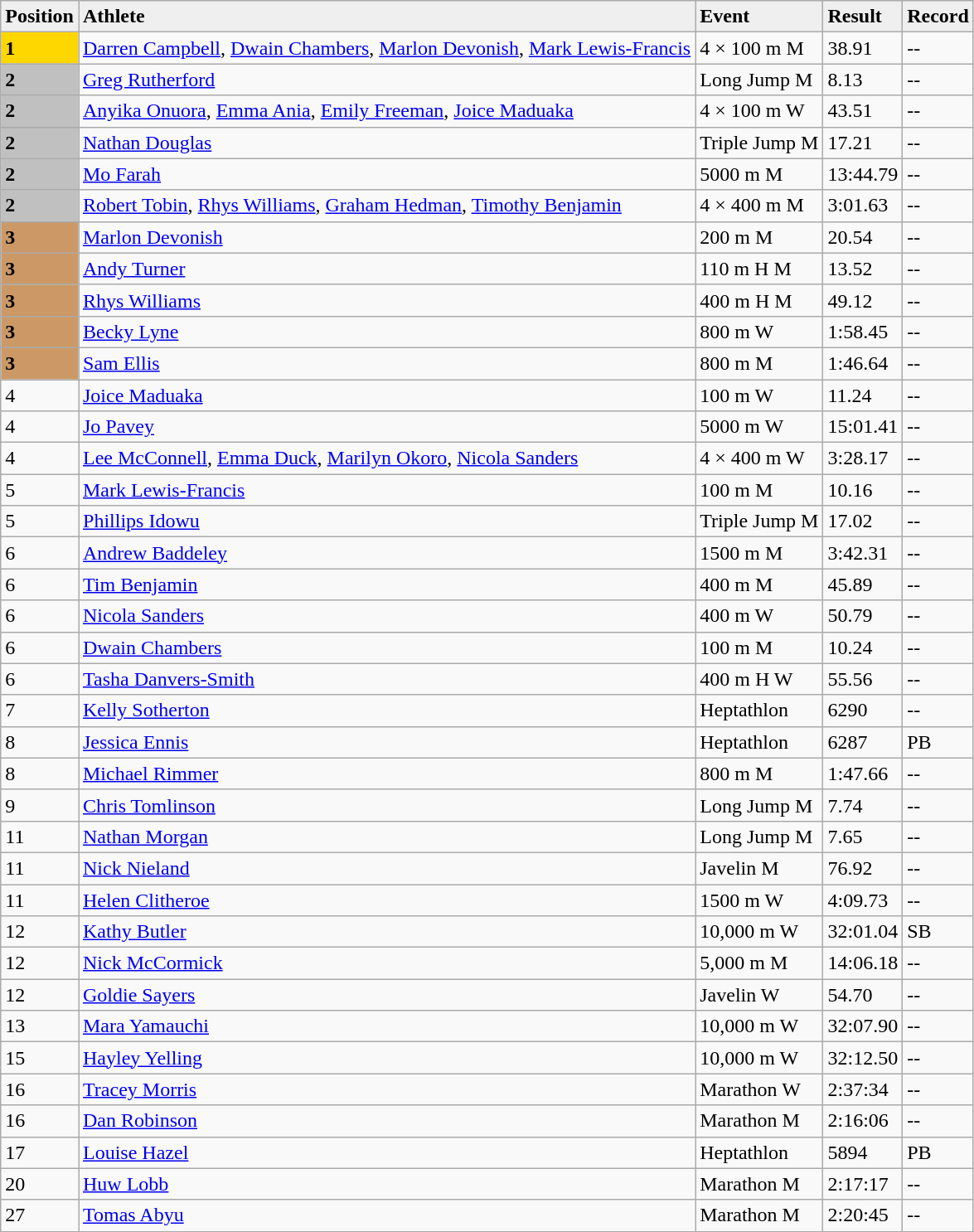<table class="wikitable">
<tr>
<td !align="center" bgcolor="efefef"><strong>Position</strong></td>
<td !align="center" bgcolor="efefef"><strong>Athlete</strong></td>
<td !align="center" bgcolor="efefef"><strong>Event</strong></td>
<td !align="center" bgcolor="efefef"><strong>Result</strong></td>
<td !align="center" bgcolor="efefef"><strong>Record</strong></td>
</tr>
<tr>
<td bgcolor=gold><strong>1</strong></td>
<td><a href='#'>Darren Campbell</a>, <a href='#'>Dwain Chambers</a>, <a href='#'>Marlon Devonish</a>, <a href='#'>Mark Lewis-Francis</a></td>
<td>4 × 100 m M</td>
<td>38.91</td>
<td>--</td>
</tr>
<tr>
<td bgcolor=silver><strong>2</strong></td>
<td><a href='#'>Greg Rutherford</a></td>
<td>Long Jump M</td>
<td>8.13</td>
<td>--</td>
</tr>
<tr>
<td bgcolor=silver><strong>2</strong></td>
<td><a href='#'>Anyika Onuora</a>, <a href='#'>Emma Ania</a>, <a href='#'>Emily Freeman</a>, <a href='#'>Joice Maduaka</a></td>
<td>4 × 100 m W</td>
<td>43.51</td>
<td>--</td>
</tr>
<tr>
<td bgcolor=silver><strong>2</strong></td>
<td><a href='#'>Nathan Douglas</a></td>
<td>Triple Jump M</td>
<td>17.21</td>
<td>--</td>
</tr>
<tr>
<td bgcolor=silver><strong>2</strong></td>
<td><a href='#'>Mo Farah</a></td>
<td>5000 m M</td>
<td>13:44.79</td>
<td>--</td>
</tr>
<tr>
<td bgcolor=silver><strong>2</strong></td>
<td><a href='#'>Robert Tobin</a>, <a href='#'>Rhys Williams</a>, <a href='#'>Graham Hedman</a>, <a href='#'>Timothy Benjamin</a></td>
<td>4 × 400 m M</td>
<td>3:01.63</td>
<td>--</td>
</tr>
<tr>
<td bgcolor=CC9966><strong>3</strong></td>
<td><a href='#'>Marlon Devonish</a></td>
<td>200 m M</td>
<td>20.54</td>
<td>--</td>
</tr>
<tr>
<td bgcolor=CC9966><strong>3</strong></td>
<td><a href='#'>Andy Turner</a></td>
<td>110 m H M</td>
<td>13.52</td>
<td>--</td>
</tr>
<tr>
<td bgcolor=CC9966><strong>3</strong></td>
<td><a href='#'>Rhys Williams</a></td>
<td>400 m H M</td>
<td>49.12</td>
<td>--</td>
</tr>
<tr>
<td bgcolor=CC9966><strong>3</strong></td>
<td><a href='#'>Becky Lyne</a></td>
<td>800 m W</td>
<td>1:58.45</td>
<td>--</td>
</tr>
<tr>
<td bgcolor=CC9966><strong>3</strong></td>
<td><a href='#'>Sam Ellis</a></td>
<td>800 m M</td>
<td>1:46.64</td>
<td>--</td>
</tr>
<tr>
<td>4</td>
<td><a href='#'>Joice Maduaka</a></td>
<td>100 m W</td>
<td>11.24</td>
<td>--</td>
</tr>
<tr>
<td>4</td>
<td><a href='#'>Jo Pavey</a></td>
<td>5000 m W</td>
<td>15:01.41</td>
<td>--</td>
</tr>
<tr>
<td>4</td>
<td><a href='#'>Lee McConnell</a>, <a href='#'>Emma Duck</a>, <a href='#'>Marilyn Okoro</a>, <a href='#'>Nicola Sanders</a></td>
<td>4 × 400 m W</td>
<td>3:28.17</td>
<td>--</td>
</tr>
<tr>
<td>5</td>
<td><a href='#'>Mark Lewis-Francis</a></td>
<td>100 m M</td>
<td>10.16</td>
<td>--</td>
</tr>
<tr>
<td>5</td>
<td><a href='#'>Phillips Idowu</a></td>
<td>Triple Jump M</td>
<td>17.02</td>
<td>--</td>
</tr>
<tr>
<td>6</td>
<td><a href='#'>Andrew Baddeley</a></td>
<td>1500 m M</td>
<td>3:42.31</td>
<td>--</td>
</tr>
<tr>
<td>6</td>
<td><a href='#'>Tim Benjamin</a></td>
<td>400 m M</td>
<td>45.89</td>
<td>--</td>
</tr>
<tr>
<td>6</td>
<td><a href='#'>Nicola Sanders</a></td>
<td>400 m W</td>
<td>50.79</td>
<td>--</td>
</tr>
<tr>
<td>6</td>
<td><a href='#'>Dwain Chambers</a></td>
<td>100 m M</td>
<td>10.24</td>
<td>--</td>
</tr>
<tr>
<td>6</td>
<td><a href='#'>Tasha Danvers-Smith</a></td>
<td>400 m H W</td>
<td>55.56</td>
<td>--</td>
</tr>
<tr>
<td>7</td>
<td><a href='#'>Kelly Sotherton</a></td>
<td>Heptathlon</td>
<td>6290</td>
<td>--</td>
</tr>
<tr>
<td>8</td>
<td><a href='#'>Jessica Ennis</a></td>
<td>Heptathlon</td>
<td>6287</td>
<td>PB</td>
</tr>
<tr>
<td>8</td>
<td><a href='#'>Michael Rimmer</a></td>
<td>800 m M</td>
<td>1:47.66</td>
<td>--</td>
</tr>
<tr>
<td>9</td>
<td><a href='#'>Chris Tomlinson</a></td>
<td>Long Jump M</td>
<td>7.74</td>
<td>--</td>
</tr>
<tr>
<td>11</td>
<td><a href='#'>Nathan Morgan</a></td>
<td>Long Jump M</td>
<td>7.65</td>
<td>--</td>
</tr>
<tr>
<td>11</td>
<td><a href='#'>Nick Nieland</a></td>
<td>Javelin M</td>
<td>76.92</td>
<td>--</td>
</tr>
<tr>
<td>11</td>
<td><a href='#'>Helen Clitheroe</a></td>
<td>1500 m W</td>
<td>4:09.73</td>
<td>--</td>
</tr>
<tr>
<td>12</td>
<td><a href='#'>Kathy Butler</a></td>
<td>10,000 m W</td>
<td>32:01.04</td>
<td>SB</td>
</tr>
<tr>
<td>12</td>
<td><a href='#'>Nick McCormick</a></td>
<td>5,000 m M</td>
<td>14:06.18</td>
<td>--</td>
</tr>
<tr>
<td>12</td>
<td><a href='#'>Goldie Sayers</a></td>
<td>Javelin W</td>
<td>54.70</td>
<td>--</td>
</tr>
<tr>
<td>13</td>
<td><a href='#'>Mara Yamauchi</a></td>
<td>10,000 m W</td>
<td>32:07.90</td>
<td>--</td>
</tr>
<tr>
<td>15</td>
<td><a href='#'>Hayley Yelling</a></td>
<td>10,000 m W</td>
<td>32:12.50</td>
<td>--</td>
</tr>
<tr>
<td>16</td>
<td><a href='#'>Tracey Morris</a></td>
<td>Marathon W</td>
<td>2:37:34</td>
<td>--</td>
</tr>
<tr>
<td>16</td>
<td><a href='#'>Dan Robinson</a></td>
<td>Marathon M</td>
<td>2:16:06</td>
<td>--</td>
</tr>
<tr>
<td>17</td>
<td><a href='#'>Louise Hazel</a></td>
<td>Heptathlon</td>
<td>5894</td>
<td>PB</td>
</tr>
<tr>
<td>20</td>
<td><a href='#'>Huw Lobb</a></td>
<td>Marathon M</td>
<td>2:17:17</td>
<td>--</td>
</tr>
<tr>
<td>27</td>
<td><a href='#'>Tomas Abyu</a></td>
<td>Marathon M</td>
<td>2:20:45</td>
<td>--</td>
</tr>
</table>
